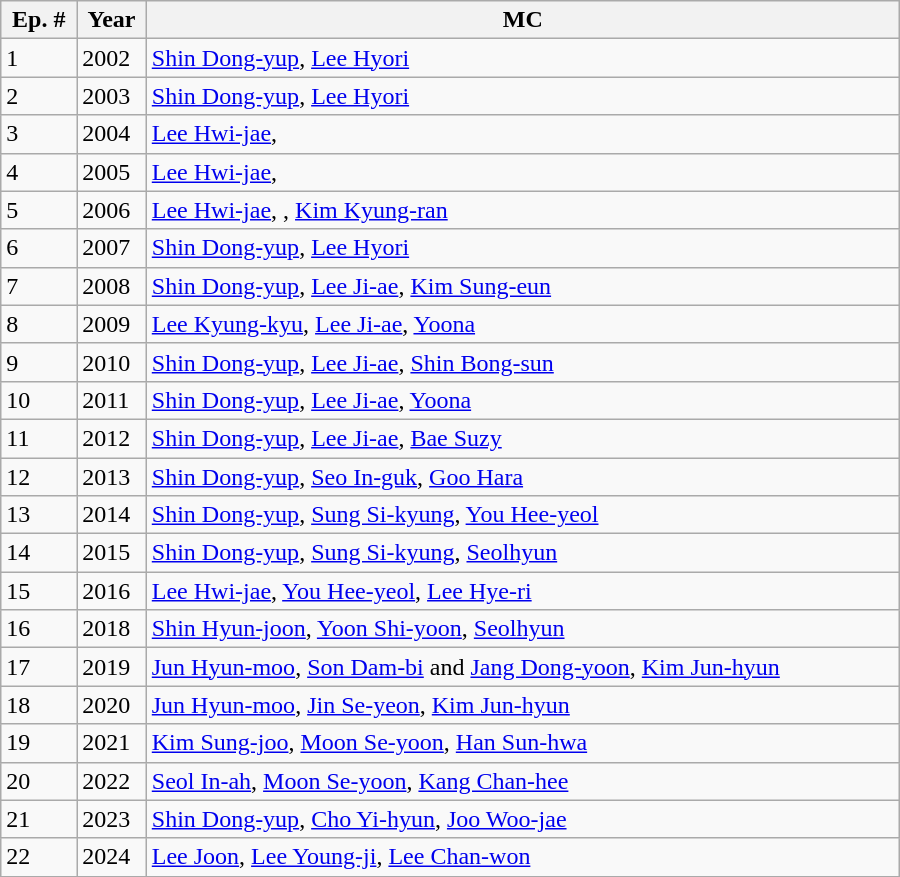<table class="wikitable" style="width:600px">
<tr>
<th>Ep. #</th>
<th>Year</th>
<th>MC</th>
</tr>
<tr>
<td>1</td>
<td>2002</td>
<td><a href='#'>Shin Dong-yup</a>, <a href='#'>Lee Hyori</a></td>
</tr>
<tr>
<td>2</td>
<td>2003</td>
<td><a href='#'>Shin Dong-yup</a>, <a href='#'>Lee Hyori</a></td>
</tr>
<tr>
<td>3</td>
<td>2004</td>
<td><a href='#'>Lee Hwi-jae</a>, </td>
</tr>
<tr>
<td>4</td>
<td>2005</td>
<td><a href='#'>Lee Hwi-jae</a>, </td>
</tr>
<tr>
<td>5</td>
<td>2006</td>
<td><a href='#'>Lee Hwi-jae</a>, , <a href='#'>Kim Kyung-ran</a></td>
</tr>
<tr>
<td>6</td>
<td>2007</td>
<td><a href='#'>Shin Dong-yup</a>, <a href='#'>Lee Hyori</a></td>
</tr>
<tr>
<td>7</td>
<td>2008</td>
<td><a href='#'>Shin Dong-yup</a>, <a href='#'>Lee Ji-ae</a>, <a href='#'>Kim Sung-eun</a></td>
</tr>
<tr>
<td>8</td>
<td>2009</td>
<td><a href='#'>Lee Kyung-kyu</a>, <a href='#'>Lee Ji-ae</a>, <a href='#'>Yoona</a></td>
</tr>
<tr>
<td>9</td>
<td>2010</td>
<td><a href='#'>Shin Dong-yup</a>, <a href='#'>Lee Ji-ae</a>, <a href='#'>Shin Bong-sun</a></td>
</tr>
<tr>
<td>10</td>
<td>2011</td>
<td><a href='#'>Shin Dong-yup</a>, <a href='#'>Lee Ji-ae</a>, <a href='#'>Yoona</a></td>
</tr>
<tr>
<td>11</td>
<td>2012</td>
<td><a href='#'>Shin Dong-yup</a>, <a href='#'>Lee Ji-ae</a>, <a href='#'>Bae Suzy</a></td>
</tr>
<tr>
<td>12</td>
<td>2013</td>
<td><a href='#'>Shin Dong-yup</a>, <a href='#'>Seo In-guk</a>, <a href='#'>Goo Hara</a></td>
</tr>
<tr>
<td>13</td>
<td>2014</td>
<td><a href='#'>Shin Dong-yup</a>, <a href='#'>Sung Si-kyung</a>, <a href='#'>You Hee-yeol</a></td>
</tr>
<tr>
<td>14</td>
<td>2015</td>
<td><a href='#'>Shin Dong-yup</a>, <a href='#'>Sung Si-kyung</a>, <a href='#'>Seolhyun</a></td>
</tr>
<tr>
<td>15</td>
<td>2016</td>
<td><a href='#'>Lee Hwi-jae</a>, <a href='#'>You Hee-yeol</a>, <a href='#'>Lee Hye-ri</a></td>
</tr>
<tr>
<td>16</td>
<td>2018</td>
<td><a href='#'>Shin Hyun-joon</a>, <a href='#'>Yoon Shi-yoon</a>, <a href='#'>Seolhyun</a></td>
</tr>
<tr>
<td>17</td>
<td>2019</td>
<td><a href='#'>Jun Hyun-moo</a>, <a href='#'>Son Dam-bi</a> and <a href='#'>Jang Dong-yoon</a>, <a href='#'>Kim Jun-hyun</a></td>
</tr>
<tr>
<td>18</td>
<td>2020</td>
<td><a href='#'>Jun Hyun-moo</a>, <a href='#'>Jin Se-yeon</a>, <a href='#'>Kim Jun-hyun</a></td>
</tr>
<tr>
<td>19</td>
<td>2021</td>
<td><a href='#'>Kim Sung-joo</a>, <a href='#'>Moon Se-yoon</a>, <a href='#'>Han Sun-hwa</a></td>
</tr>
<tr>
<td>20</td>
<td>2022</td>
<td><a href='#'>Seol In-ah</a>, <a href='#'>Moon Se-yoon</a>, <a href='#'>Kang Chan-hee</a></td>
</tr>
<tr>
<td>21</td>
<td>2023</td>
<td><a href='#'>Shin Dong-yup</a>, <a href='#'>Cho Yi-hyun</a>, <a href='#'>Joo Woo-jae</a></td>
</tr>
<tr>
<td>22</td>
<td>2024</td>
<td><a href='#'>Lee Joon</a>, <a href='#'>Lee Young-ji</a>, <a href='#'>Lee Chan-won</a></td>
</tr>
</table>
